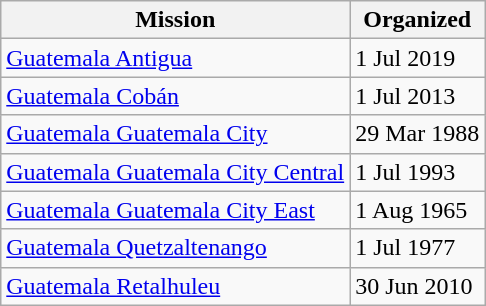<table class="wikitable sortable">
<tr>
<th>Mission</th>
<th data-sort-type=date>Organized</th>
</tr>
<tr>
<td><a href='#'>Guatemala Antigua</a></td>
<td>1 Jul 2019</td>
</tr>
<tr>
<td><a href='#'>Guatemala Cobán</a></td>
<td>1 Jul 2013</td>
</tr>
<tr>
<td><a href='#'>Guatemala Guatemala City</a></td>
<td>29 Mar 1988</td>
</tr>
<tr>
<td><a href='#'>Guatemala Guatemala City Central</a></td>
<td>1 Jul 1993</td>
</tr>
<tr>
<td><a href='#'>Guatemala Guatemala City East</a></td>
<td>1 Aug 1965</td>
</tr>
<tr>
<td><a href='#'>Guatemala Quetzaltenango</a></td>
<td>1 Jul 1977</td>
</tr>
<tr>
<td><a href='#'>Guatemala Retalhuleu</a></td>
<td>30 Jun 2010</td>
</tr>
</table>
